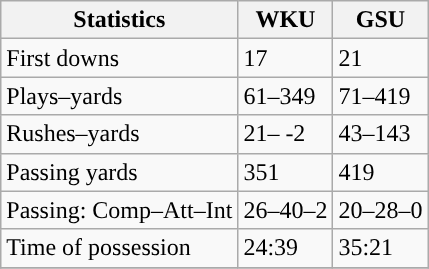<table class="wikitable">
<tr>
<th>Statistics</th>
<th>WKU</th>
<th>GSU</th>
</tr>
<tr>
<td>First downs</td>
<td>17</td>
<td>21</td>
</tr>
<tr>
<td>Plays–yards</td>
<td>61–349</td>
<td>71–419</td>
</tr>
<tr>
<td>Rushes–yards</td>
<td>21– -2</td>
<td>43–143</td>
</tr>
<tr>
<td>Passing yards</td>
<td>351</td>
<td>419</td>
</tr>
<tr>
<td>Passing: Comp–Att–Int</td>
<td>26–40–2</td>
<td>20–28–0</td>
</tr>
<tr>
<td>Time of possession</td>
<td>24:39</td>
<td>35:21</td>
</tr>
<tr>
</tr>
</table>
